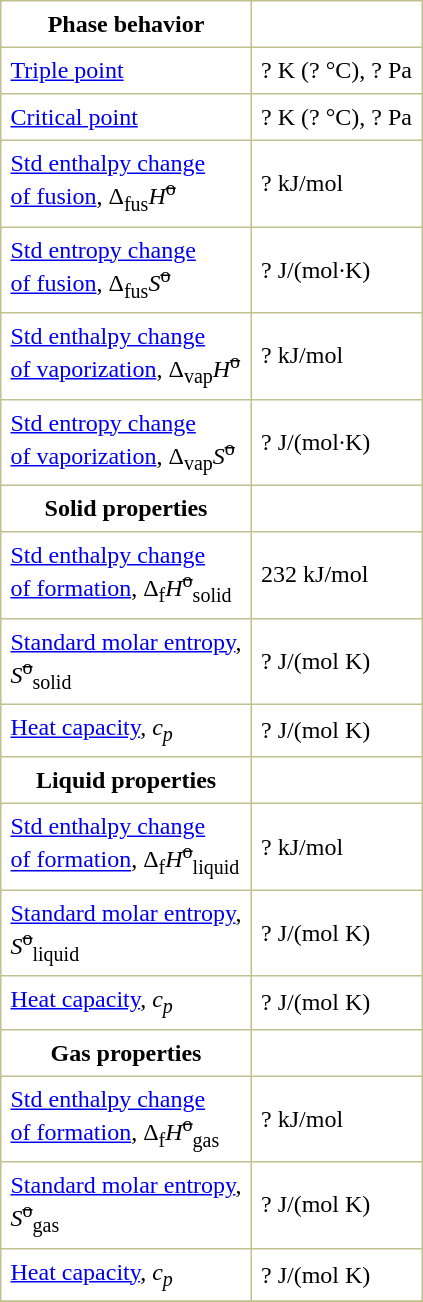<table border="1" cellspacing="0" cellpadding="6" style="margin: 0 0 0 0.5em; background: #FFFFFF; border-collapse: collapse; border-color: #C0C090;">
<tr>
<th>Phase behavior</th>
</tr>
<tr>
<td><a href='#'>Triple point</a></td>
<td>? K (? °C), ? Pa</td>
</tr>
<tr>
<td><a href='#'>Critical point</a></td>
<td>? K (? °C), ? Pa</td>
</tr>
<tr>
<td><a href='#'>Std enthalpy change<br>of fusion</a>, Δ<sub>fus</sub><em>H</em><sup><s>o</s></sup></td>
<td>? kJ/mol</td>
</tr>
<tr>
<td><a href='#'>Std entropy change<br>of fusion</a>, Δ<sub>fus</sub><em>S</em><sup><s>o</s></sup></td>
<td>? J/(mol·K)</td>
</tr>
<tr>
<td><a href='#'>Std enthalpy change<br>of vaporization</a>, Δ<sub>vap</sub><em>H</em><sup><s>o</s></sup></td>
<td>? kJ/mol</td>
</tr>
<tr>
<td><a href='#'>Std entropy change<br>of vaporization</a>, Δ<sub>vap</sub><em>S</em><sup><s>o</s></sup></td>
<td>? J/(mol·K)</td>
</tr>
<tr>
<th>Solid properties</th>
</tr>
<tr>
<td><a href='#'>Std enthalpy change<br>of formation</a>, Δ<sub>f</sub><em>H</em><sup><s>o</s></sup><sub>solid</sub></td>
<td>232 kJ/mol </td>
</tr>
<tr>
<td><a href='#'>Standard molar entropy</a>,<br><em>S</em><sup><s>o</s></sup><sub>solid</sub></td>
<td>? J/(mol K)</td>
</tr>
<tr>
<td><a href='#'>Heat capacity</a>, <em>c<sub>p</sub></em></td>
<td>? J/(mol K)</td>
</tr>
<tr>
<th>Liquid properties</th>
</tr>
<tr>
<td><a href='#'>Std enthalpy change<br>of formation</a>, Δ<sub>f</sub><em>H</em><sup><s>o</s></sup><sub>liquid</sub></td>
<td>? kJ/mol</td>
</tr>
<tr>
<td><a href='#'>Standard molar entropy</a>,<br><em>S</em><sup><s>o</s></sup><sub>liquid</sub></td>
<td>? J/(mol K)</td>
</tr>
<tr>
<td><a href='#'>Heat capacity</a>, <em>c<sub>p</sub></em></td>
<td>? J/(mol K)</td>
</tr>
<tr>
<th>Gas properties</th>
</tr>
<tr>
<td><a href='#'>Std enthalpy change<br>of formation</a>, Δ<sub>f</sub><em>H</em><sup><s>o</s></sup><sub>gas</sub></td>
<td>? kJ/mol</td>
</tr>
<tr>
<td><a href='#'>Standard molar entropy</a>,<br><em>S</em><sup><s>o</s></sup><sub>gas</sub></td>
<td>? J/(mol K)</td>
</tr>
<tr>
<td><a href='#'>Heat capacity</a>, <em>c<sub>p</sub></em></td>
<td>? J/(mol K)</td>
</tr>
<tr>
</tr>
</table>
